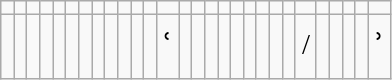<table class="wikitable" style="line-height:180%;font-size:larger">
<tr>
<td></td>
<td></td>
<td></td>
<td></td>
<td></td>
<td></td>
<td></td>
<td></td>
<td></td>
<td></td>
<td></td>
<td></td>
<td></td>
<td></td>
<td></td>
<td></td>
<td></td>
<td></td>
<td></td>
<td></td>
<td></td>
<td></td>
<td></td>
<td></td>
<td></td>
<td></td>
<td></td>
<td></td>
</tr>
<tr>
<td></td>
<td></td>
<td></td>
<td></td>
<td></td>
<td></td>
<td></td>
<td></td>
<td></td>
<td></td>
<td></td>
<td></td>
<td>ʿ</td>
<td></td>
<td></td>
<td></td>
<td></td>
<td></td>
<td></td>
<td></td>
<td></td>
<td></td>
<td>/</td>
<td></td>
<td></td>
<td></td>
<td></td>
<td>ʾ</td>
</tr>
</table>
